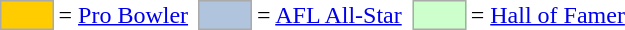<table>
<tr>
<td style="background:#fc0; border:1px solid #aaa; width:2em;"></td>
<td>= <a href='#'>Pro Bowler</a></td>
<td></td>
<td style="background:lightsteelblue; border:1px solid #aaa; width:2em;"></td>
<td>= <a href='#'>AFL All-Star</a></td>
<td></td>
<td style="background:#cfc; border:1px solid #aaa; width:2em;"></td>
<td>= <a href='#'>Hall of Famer</a></td>
</tr>
</table>
